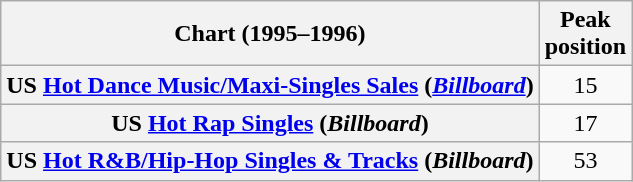<table class="wikitable sortable plainrowheaders">
<tr>
<th scope="col">Chart (1995–1996)</th>
<th scope="col">Peak<br>position</th>
</tr>
<tr>
<th scope="row">US <a href='#'>Hot Dance Music/Maxi-Singles Sales</a> (<em><a href='#'>Billboard</a></em>)</th>
<td align=center>15</td>
</tr>
<tr>
<th scope="row">US <a href='#'>Hot Rap Singles</a> (<em>Billboard</em>)</th>
<td align=center>17</td>
</tr>
<tr>
<th scope="row">US <a href='#'>Hot R&B/Hip-Hop Singles & Tracks</a> (<em>Billboard</em>)</th>
<td align=center>53</td>
</tr>
</table>
